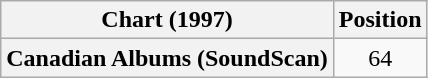<table class="wikitable plainrowheaders" style="text-align:center">
<tr>
<th scope="col">Chart (1997)</th>
<th scope="col">Position</th>
</tr>
<tr>
<th scope="row">Canadian Albums (SoundScan)</th>
<td>64</td>
</tr>
</table>
